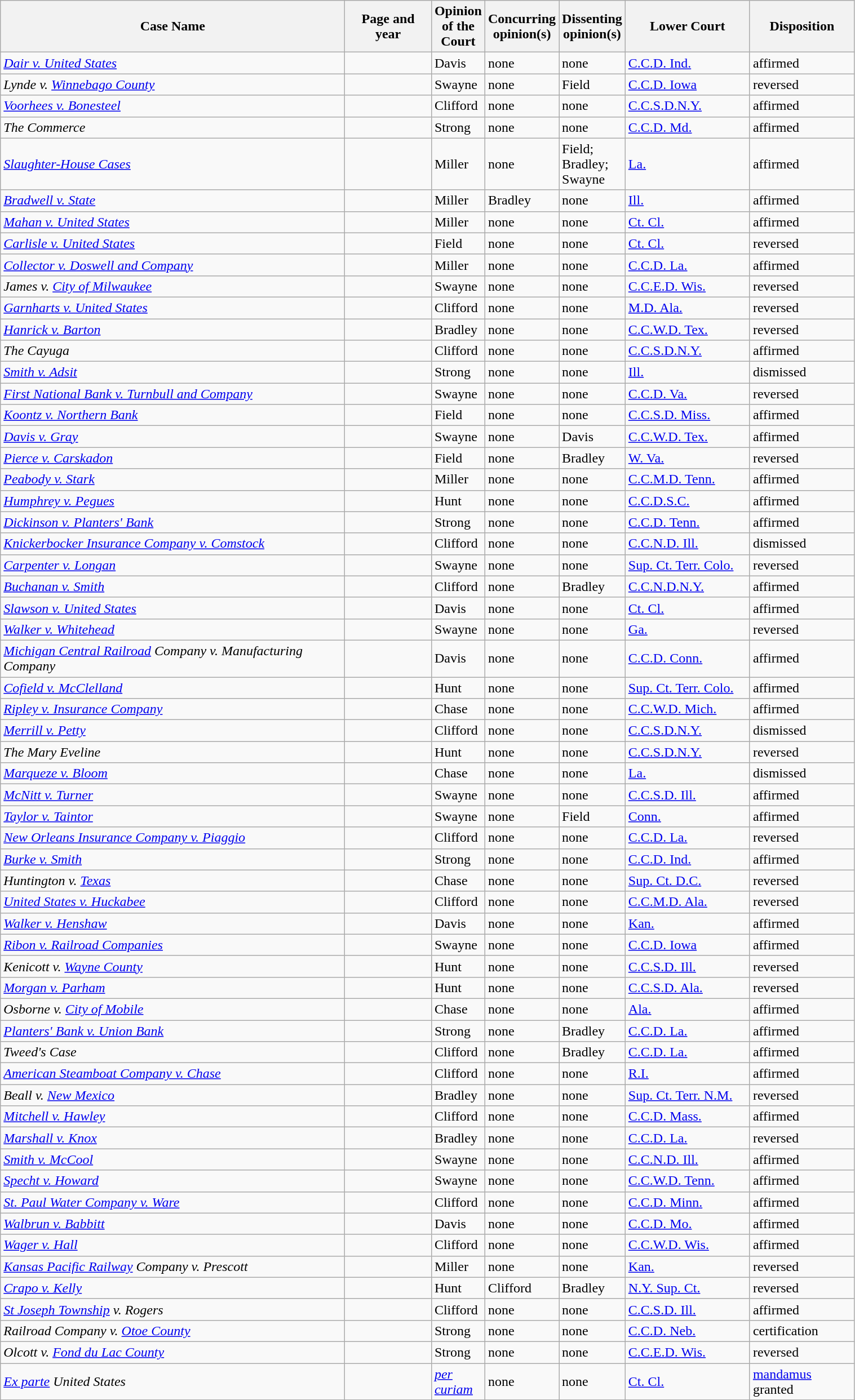<table class="wikitable sortable">
<tr>
<th scope="col" style="width: 400px;">Case Name</th>
<th scope="col" style="width: 95px;">Page and year</th>
<th scope="col" style="width: 10px;">Opinion of the Court</th>
<th scope="col" style="width: 10px;">Concurring opinion(s)</th>
<th scope="col" style="width: 10px;">Dissenting opinion(s)</th>
<th scope="col" style="width: 140px;">Lower Court</th>
<th scope="col" style="width: 116px;">Disposition</th>
</tr>
<tr>
<td><em><a href='#'>Dair v. United States</a></em></td>
<td align="right"></td>
<td>Davis</td>
<td>none</td>
<td>none</td>
<td><a href='#'>C.C.D. Ind.</a></td>
<td>affirmed</td>
</tr>
<tr>
<td><em>Lynde v. <a href='#'>Winnebago County</a></em></td>
<td align="right"></td>
<td>Swayne</td>
<td>none</td>
<td>Field</td>
<td><a href='#'>C.C.D. Iowa</a></td>
<td>reversed</td>
</tr>
<tr>
<td><em><a href='#'>Voorhees v. Bonesteel</a></em></td>
<td align="right"></td>
<td>Clifford</td>
<td>none</td>
<td>none</td>
<td><a href='#'>C.C.S.D.N.Y.</a></td>
<td>affirmed</td>
</tr>
<tr>
<td><em>The Commerce</em></td>
<td align="right"></td>
<td>Strong</td>
<td>none</td>
<td>none</td>
<td><a href='#'>C.C.D. Md.</a></td>
<td>affirmed</td>
</tr>
<tr>
<td><em><a href='#'>Slaughter-House Cases</a></em></td>
<td align="right"></td>
<td>Miller</td>
<td>none</td>
<td>Field; Bradley; Swayne</td>
<td><a href='#'>La.</a></td>
<td>affirmed</td>
</tr>
<tr>
<td><em><a href='#'>Bradwell v. State</a></em></td>
<td align="right"></td>
<td>Miller</td>
<td>Bradley</td>
<td>none</td>
<td><a href='#'>Ill.</a></td>
<td>affirmed</td>
</tr>
<tr>
<td><em><a href='#'>Mahan v. United States</a></em></td>
<td align="right"></td>
<td>Miller</td>
<td>none</td>
<td>none</td>
<td><a href='#'>Ct. Cl.</a></td>
<td>affirmed</td>
</tr>
<tr>
<td><em><a href='#'>Carlisle v. United States</a></em></td>
<td align="right"></td>
<td>Field</td>
<td>none</td>
<td>none</td>
<td><a href='#'>Ct. Cl.</a></td>
<td>reversed</td>
</tr>
<tr>
<td><em><a href='#'>Collector v. Doswell and Company</a></em></td>
<td align="right"></td>
<td>Miller</td>
<td>none</td>
<td>none</td>
<td><a href='#'>C.C.D. La.</a></td>
<td>affirmed</td>
</tr>
<tr>
<td><em>James v. <a href='#'>City of Milwaukee</a></em></td>
<td align="right"></td>
<td>Swayne</td>
<td>none</td>
<td>none</td>
<td><a href='#'>C.C.E.D. Wis.</a></td>
<td>reversed</td>
</tr>
<tr>
<td><em><a href='#'>Garnharts v. United States</a></em></td>
<td align="right"></td>
<td>Clifford</td>
<td>none</td>
<td>none</td>
<td><a href='#'>M.D. Ala.</a></td>
<td>reversed</td>
</tr>
<tr>
<td><em><a href='#'>Hanrick v. Barton</a></em></td>
<td align="right"></td>
<td>Bradley</td>
<td>none</td>
<td>none</td>
<td><a href='#'>C.C.W.D. Tex.</a></td>
<td>reversed</td>
</tr>
<tr>
<td><em>The Cayuga</em></td>
<td align="right"></td>
<td>Clifford</td>
<td>none</td>
<td>none</td>
<td><a href='#'>C.C.S.D.N.Y.</a></td>
<td>affirmed</td>
</tr>
<tr>
<td><em><a href='#'>Smith v. Adsit</a></em></td>
<td align="right"></td>
<td>Strong</td>
<td>none</td>
<td>none</td>
<td><a href='#'>Ill.</a></td>
<td>dismissed</td>
</tr>
<tr>
<td><em><a href='#'>First National Bank v. Turnbull and Company</a></em></td>
<td align="right"></td>
<td>Swayne</td>
<td>none</td>
<td>none</td>
<td><a href='#'>C.C.D. Va.</a></td>
<td>reversed</td>
</tr>
<tr>
<td><em><a href='#'>Koontz v. Northern Bank</a></em></td>
<td align="right"></td>
<td>Field</td>
<td>none</td>
<td>none</td>
<td><a href='#'>C.C.S.D. Miss.</a></td>
<td>affirmed</td>
</tr>
<tr>
<td><em><a href='#'>Davis v. Gray</a></em></td>
<td align="right"></td>
<td>Swayne</td>
<td>none</td>
<td>Davis</td>
<td><a href='#'>C.C.W.D. Tex.</a></td>
<td>affirmed</td>
</tr>
<tr>
<td><em><a href='#'>Pierce v. Carskadon</a></em></td>
<td align="right"></td>
<td>Field</td>
<td>none</td>
<td>Bradley</td>
<td><a href='#'>W. Va.</a></td>
<td>reversed</td>
</tr>
<tr>
<td><em><a href='#'>Peabody v. Stark</a></em></td>
<td align="right"></td>
<td>Miller</td>
<td>none</td>
<td>none</td>
<td><a href='#'>C.C.M.D. Tenn.</a></td>
<td>affirmed</td>
</tr>
<tr>
<td><em><a href='#'>Humphrey v. Pegues</a></em></td>
<td align="right"></td>
<td>Hunt</td>
<td>none</td>
<td>none</td>
<td><a href='#'>C.C.D.S.C.</a></td>
<td>affirmed</td>
</tr>
<tr>
<td><em><a href='#'>Dickinson v. Planters' Bank</a></em></td>
<td align="right"></td>
<td>Strong</td>
<td>none</td>
<td>none</td>
<td><a href='#'>C.C.D. Tenn.</a></td>
<td>affirmed</td>
</tr>
<tr>
<td><em><a href='#'>Knickerbocker Insurance Company v. Comstock</a></em></td>
<td align="right"></td>
<td>Clifford</td>
<td>none</td>
<td>none</td>
<td><a href='#'>C.C.N.D. Ill.</a></td>
<td>dismissed</td>
</tr>
<tr>
<td><em><a href='#'>Carpenter v. Longan</a></em></td>
<td align="right"></td>
<td>Swayne</td>
<td>none</td>
<td>none</td>
<td><a href='#'>Sup. Ct. Terr. Colo.</a></td>
<td>reversed</td>
</tr>
<tr>
<td><em><a href='#'>Buchanan v. Smith</a></em></td>
<td align="right"></td>
<td>Clifford</td>
<td>none</td>
<td>Bradley</td>
<td><a href='#'>C.C.N.D.N.Y.</a></td>
<td>affirmed</td>
</tr>
<tr>
<td><em><a href='#'>Slawson v. United States</a></em></td>
<td align="right"></td>
<td>Davis</td>
<td>none</td>
<td>none</td>
<td><a href='#'>Ct. Cl.</a></td>
<td>affirmed</td>
</tr>
<tr>
<td><em><a href='#'>Walker v. Whitehead</a></em></td>
<td align="right"></td>
<td>Swayne</td>
<td>none</td>
<td>none</td>
<td><a href='#'>Ga.</a></td>
<td>reversed</td>
</tr>
<tr>
<td><em><a href='#'>Michigan Central Railroad</a> Company v. Manufacturing Company</em></td>
<td align="right"></td>
<td>Davis</td>
<td>none</td>
<td>none</td>
<td><a href='#'>C.C.D. Conn.</a></td>
<td>affirmed</td>
</tr>
<tr>
<td><em><a href='#'>Cofield v. McClelland</a></em></td>
<td align="right"></td>
<td>Hunt</td>
<td>none</td>
<td>none</td>
<td><a href='#'>Sup. Ct. Terr. Colo.</a></td>
<td>affirmed</td>
</tr>
<tr>
<td><em><a href='#'>Ripley v. Insurance Company</a></em></td>
<td align="right"></td>
<td>Chase</td>
<td>none</td>
<td>none</td>
<td><a href='#'>C.C.W.D. Mich.</a></td>
<td>affirmed</td>
</tr>
<tr>
<td><em><a href='#'>Merrill v. Petty</a></em></td>
<td align="right"></td>
<td>Clifford</td>
<td>none</td>
<td>none</td>
<td><a href='#'>C.C.S.D.N.Y.</a></td>
<td>dismissed</td>
</tr>
<tr>
<td><em>The Mary Eveline</em></td>
<td align="right"></td>
<td>Hunt</td>
<td>none</td>
<td>none</td>
<td><a href='#'>C.C.S.D.N.Y.</a></td>
<td>reversed</td>
</tr>
<tr>
<td><em><a href='#'>Marqueze v. Bloom</a></em></td>
<td align="right"></td>
<td>Chase</td>
<td>none</td>
<td>none</td>
<td><a href='#'>La.</a></td>
<td>dismissed</td>
</tr>
<tr>
<td><em><a href='#'>McNitt v. Turner</a></em></td>
<td align="right"></td>
<td>Swayne</td>
<td>none</td>
<td>none</td>
<td><a href='#'>C.C.S.D. Ill.</a></td>
<td>affirmed</td>
</tr>
<tr>
<td><em><a href='#'>Taylor v. Taintor</a></em></td>
<td align="right"></td>
<td>Swayne</td>
<td>none</td>
<td>Field</td>
<td><a href='#'>Conn.</a></td>
<td>affirmed</td>
</tr>
<tr>
<td><em><a href='#'>New Orleans Insurance Company v. Piaggio</a></em></td>
<td align="right"></td>
<td>Clifford</td>
<td>none</td>
<td>none</td>
<td><a href='#'>C.C.D. La.</a></td>
<td>reversed</td>
</tr>
<tr>
<td><em><a href='#'>Burke v. Smith</a></em></td>
<td align="right"></td>
<td>Strong</td>
<td>none</td>
<td>none</td>
<td><a href='#'>C.C.D. Ind.</a></td>
<td>affirmed</td>
</tr>
<tr>
<td><em>Huntington v. <a href='#'>Texas</a></em></td>
<td align="right"></td>
<td>Chase</td>
<td>none</td>
<td>none</td>
<td><a href='#'>Sup. Ct. D.C.</a></td>
<td>reversed</td>
</tr>
<tr>
<td><em><a href='#'>United States v. Huckabee</a></em></td>
<td align="right"></td>
<td>Clifford</td>
<td>none</td>
<td>none</td>
<td><a href='#'>C.C.M.D. Ala.</a></td>
<td>reversed</td>
</tr>
<tr>
<td><em><a href='#'>Walker v. Henshaw</a></em></td>
<td align="right"></td>
<td>Davis</td>
<td>none</td>
<td>none</td>
<td><a href='#'>Kan.</a></td>
<td>affirmed</td>
</tr>
<tr>
<td><em><a href='#'>Ribon v. Railroad Companies</a></em></td>
<td align="right"></td>
<td>Swayne</td>
<td>none</td>
<td>none</td>
<td><a href='#'>C.C.D. Iowa</a></td>
<td>affirmed</td>
</tr>
<tr>
<td><em>Kenicott v. <a href='#'>Wayne County</a></em></td>
<td align="right"></td>
<td>Hunt</td>
<td>none</td>
<td>none</td>
<td><a href='#'>C.C.S.D. Ill.</a></td>
<td>reversed</td>
</tr>
<tr>
<td><em><a href='#'>Morgan v. Parham</a></em></td>
<td align="right"></td>
<td>Hunt</td>
<td>none</td>
<td>none</td>
<td><a href='#'>C.C.S.D. Ala.</a></td>
<td>reversed</td>
</tr>
<tr>
<td><em>Osborne v. <a href='#'>City of Mobile</a></em></td>
<td align="right"></td>
<td>Chase</td>
<td>none</td>
<td>none</td>
<td><a href='#'>Ala.</a></td>
<td>affirmed</td>
</tr>
<tr>
<td><em><a href='#'>Planters' Bank v. Union Bank</a></em></td>
<td align="right"></td>
<td>Strong</td>
<td>none</td>
<td>Bradley</td>
<td><a href='#'>C.C.D. La.</a></td>
<td>affirmed</td>
</tr>
<tr>
<td><em>Tweed's Case</em></td>
<td align="right"></td>
<td>Clifford</td>
<td>none</td>
<td>Bradley</td>
<td><a href='#'>C.C.D. La.</a></td>
<td>affirmed</td>
</tr>
<tr>
<td><em><a href='#'>American Steamboat Company v. Chase</a></em></td>
<td align="right"></td>
<td>Clifford</td>
<td>none</td>
<td>none</td>
<td><a href='#'>R.I.</a></td>
<td>affirmed</td>
</tr>
<tr>
<td><em>Beall v. <a href='#'>New Mexico</a></em></td>
<td align="right"></td>
<td>Bradley</td>
<td>none</td>
<td>none</td>
<td><a href='#'>Sup. Ct. Terr. N.M.</a></td>
<td>reversed</td>
</tr>
<tr>
<td><em><a href='#'>Mitchell v. Hawley</a></em></td>
<td align="right"></td>
<td>Clifford</td>
<td>none</td>
<td>none</td>
<td><a href='#'>C.C.D. Mass.</a></td>
<td>affirmed</td>
</tr>
<tr>
<td><em><a href='#'>Marshall v. Knox</a></em></td>
<td align="right"></td>
<td>Bradley</td>
<td>none</td>
<td>none</td>
<td><a href='#'>C.C.D. La.</a></td>
<td>reversed</td>
</tr>
<tr>
<td><em><a href='#'>Smith v. McCool</a></em></td>
<td align="right"></td>
<td>Swayne</td>
<td>none</td>
<td>none</td>
<td><a href='#'>C.C.N.D. Ill.</a></td>
<td>affirmed</td>
</tr>
<tr>
<td><em><a href='#'>Specht v. Howard</a></em></td>
<td align="right"></td>
<td>Swayne</td>
<td>none</td>
<td>none</td>
<td><a href='#'>C.C.W.D. Tenn.</a></td>
<td>affirmed</td>
</tr>
<tr>
<td><em><a href='#'>St. Paul Water Company v. Ware</a></em></td>
<td align="right"></td>
<td>Clifford</td>
<td>none</td>
<td>none</td>
<td><a href='#'>C.C.D. Minn.</a></td>
<td>affirmed</td>
</tr>
<tr>
<td><em><a href='#'>Walbrun v. Babbitt</a></em></td>
<td align="right"></td>
<td>Davis</td>
<td>none</td>
<td>none</td>
<td><a href='#'>C.C.D. Mo.</a></td>
<td>affirmed</td>
</tr>
<tr>
<td><em><a href='#'>Wager v. Hall</a></em></td>
<td align="right"></td>
<td>Clifford</td>
<td>none</td>
<td>none</td>
<td><a href='#'>C.C.W.D. Wis.</a></td>
<td>affirmed</td>
</tr>
<tr>
<td><em><a href='#'>Kansas Pacific Railway</a> Company v. Prescott</em></td>
<td align="right"></td>
<td>Miller</td>
<td>none</td>
<td>none</td>
<td><a href='#'>Kan.</a></td>
<td>reversed</td>
</tr>
<tr>
<td><em><a href='#'>Crapo v. Kelly</a></em></td>
<td align="right"></td>
<td>Hunt</td>
<td>Clifford</td>
<td>Bradley</td>
<td><a href='#'>N.Y. Sup. Ct.</a></td>
<td>reversed</td>
</tr>
<tr>
<td><em><a href='#'>St Joseph Township</a> v. Rogers</em></td>
<td align="right"></td>
<td>Clifford</td>
<td>none</td>
<td>none</td>
<td><a href='#'>C.C.S.D. Ill.</a></td>
<td>affirmed</td>
</tr>
<tr>
<td><em>Railroad Company v. <a href='#'>Otoe County</a></em></td>
<td align="right"></td>
<td>Strong</td>
<td>none</td>
<td>none</td>
<td><a href='#'>C.C.D. Neb.</a></td>
<td>certification</td>
</tr>
<tr>
<td><em>Olcott v. <a href='#'>Fond du Lac County</a></em></td>
<td align="right"></td>
<td>Strong</td>
<td>none</td>
<td>none</td>
<td><a href='#'>C.C.E.D. Wis.</a></td>
<td>reversed</td>
</tr>
<tr>
<td><em><a href='#'>Ex parte</a> United States</em></td>
<td align="right"></td>
<td><em><a href='#'>per curiam</a></em></td>
<td>none</td>
<td>none</td>
<td><a href='#'>Ct. Cl.</a></td>
<td><a href='#'>mandamus</a> granted</td>
</tr>
<tr>
</tr>
</table>
